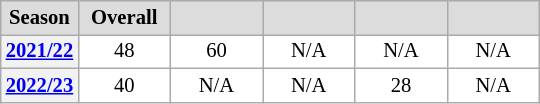<table class="wikitable plainrowheaders" style="background:#fff; font-size:86%; line-height:16px; border:gray solid 1px; border-collapse:collapse;">
<tr style="background:#ccc; text-align:center;">
<th scope="col" style="background:#dcdcdc; width:45px;">Season</th>
<th scope="col" style="background:#dcdcdc; width:55px;">Overall</th>
<th scope="col" style="background:#dcdcdc; width:55px;"></th>
<th scope="col" style="background:#dcdcdc; width:55px;"></th>
<th scope="col" style="background:#dcdcdc; width:55px;"></th>
<th scope="col" style="background:#dcdcdc; width:55px;"></th>
</tr>
<tr>
<th scope=row align=center><a href='#'>2021/22</a></th>
<td align=center>48</td>
<td align=center>60</td>
<td align=center>N/A</td>
<td align="center">N/A</td>
<td align=center>N/A</td>
</tr>
<tr>
<th scope=row align=center><a href='#'>2022/23</a></th>
<td align=center>40</td>
<td align=center>N/A</td>
<td align=center>N/A</td>
<td align="center">28</td>
<td align=center>N/A</td>
</tr>
</table>
